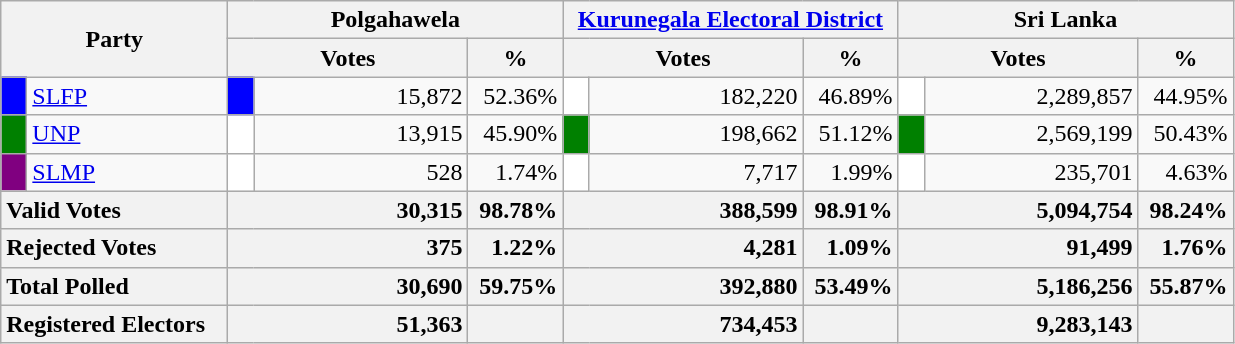<table class="wikitable">
<tr>
<th colspan="2" width="144px"rowspan="2">Party</th>
<th colspan="3" width="216px">Polgahawela</th>
<th colspan="3" width="216px"><a href='#'>Kurunegala Electoral District</a></th>
<th colspan="3" width="216px">Sri Lanka</th>
</tr>
<tr>
<th colspan="2" width="144px">Votes</th>
<th>%</th>
<th colspan="2" width="144px">Votes</th>
<th>%</th>
<th colspan="2" width="144px">Votes</th>
<th>%</th>
</tr>
<tr>
<td style="background-color:blue;" width="10px"></td>
<td style="text-align:left;"><a href='#'>SLFP</a></td>
<td style="background-color:blue;" width="10px"></td>
<td style="text-align:right;">15,872</td>
<td style="text-align:right;">52.36%</td>
<td style="background-color:white;" width="10px"></td>
<td style="text-align:right;">182,220</td>
<td style="text-align:right;">46.89%</td>
<td style="background-color:white;" width="10px"></td>
<td style="text-align:right;">2,289,857</td>
<td style="text-align:right;">44.95%</td>
</tr>
<tr>
<td style="background-color:green;" width="10px"></td>
<td style="text-align:left;"><a href='#'>UNP</a></td>
<td style="background-color:white;" width="10px"></td>
<td style="text-align:right;">13,915</td>
<td style="text-align:right;">45.90%</td>
<td style="background-color:green;" width="10px"></td>
<td style="text-align:right;">198,662</td>
<td style="text-align:right;">51.12%</td>
<td style="background-color:green;" width="10px"></td>
<td style="text-align:right;">2,569,199</td>
<td style="text-align:right;">50.43%</td>
</tr>
<tr>
<td style="background-color:purple;" width="10px"></td>
<td style="text-align:left;"><a href='#'>SLMP</a></td>
<td style="background-color:white;" width="10px"></td>
<td style="text-align:right;">528</td>
<td style="text-align:right;">1.74%</td>
<td style="background-color:white;" width="10px"></td>
<td style="text-align:right;">7,717</td>
<td style="text-align:right;">1.99%</td>
<td style="background-color:white;" width="10px"></td>
<td style="text-align:right;">235,701</td>
<td style="text-align:right;">4.63%</td>
</tr>
<tr>
<th colspan="2" width="144px"style="text-align:left;">Valid Votes</th>
<th style="text-align:right;"colspan="2" width="144px">30,315</th>
<th style="text-align:right;">98.78%</th>
<th style="text-align:right;"colspan="2" width="144px">388,599</th>
<th style="text-align:right;">98.91%</th>
<th style="text-align:right;"colspan="2" width="144px">5,094,754</th>
<th style="text-align:right;">98.24%</th>
</tr>
<tr>
<th colspan="2" width="144px"style="text-align:left;">Rejected Votes</th>
<th style="text-align:right;"colspan="2" width="144px">375</th>
<th style="text-align:right;">1.22%</th>
<th style="text-align:right;"colspan="2" width="144px">4,281</th>
<th style="text-align:right;">1.09%</th>
<th style="text-align:right;"colspan="2" width="144px">91,499</th>
<th style="text-align:right;">1.76%</th>
</tr>
<tr>
<th colspan="2" width="144px"style="text-align:left;">Total Polled</th>
<th style="text-align:right;"colspan="2" width="144px">30,690</th>
<th style="text-align:right;">59.75%</th>
<th style="text-align:right;"colspan="2" width="144px">392,880</th>
<th style="text-align:right;">53.49%</th>
<th style="text-align:right;"colspan="2" width="144px">5,186,256</th>
<th style="text-align:right;">55.87%</th>
</tr>
<tr>
<th colspan="2" width="144px"style="text-align:left;">Registered Electors</th>
<th style="text-align:right;"colspan="2" width="144px">51,363</th>
<th></th>
<th style="text-align:right;"colspan="2" width="144px">734,453</th>
<th></th>
<th style="text-align:right;"colspan="2" width="144px">9,283,143</th>
<th></th>
</tr>
</table>
